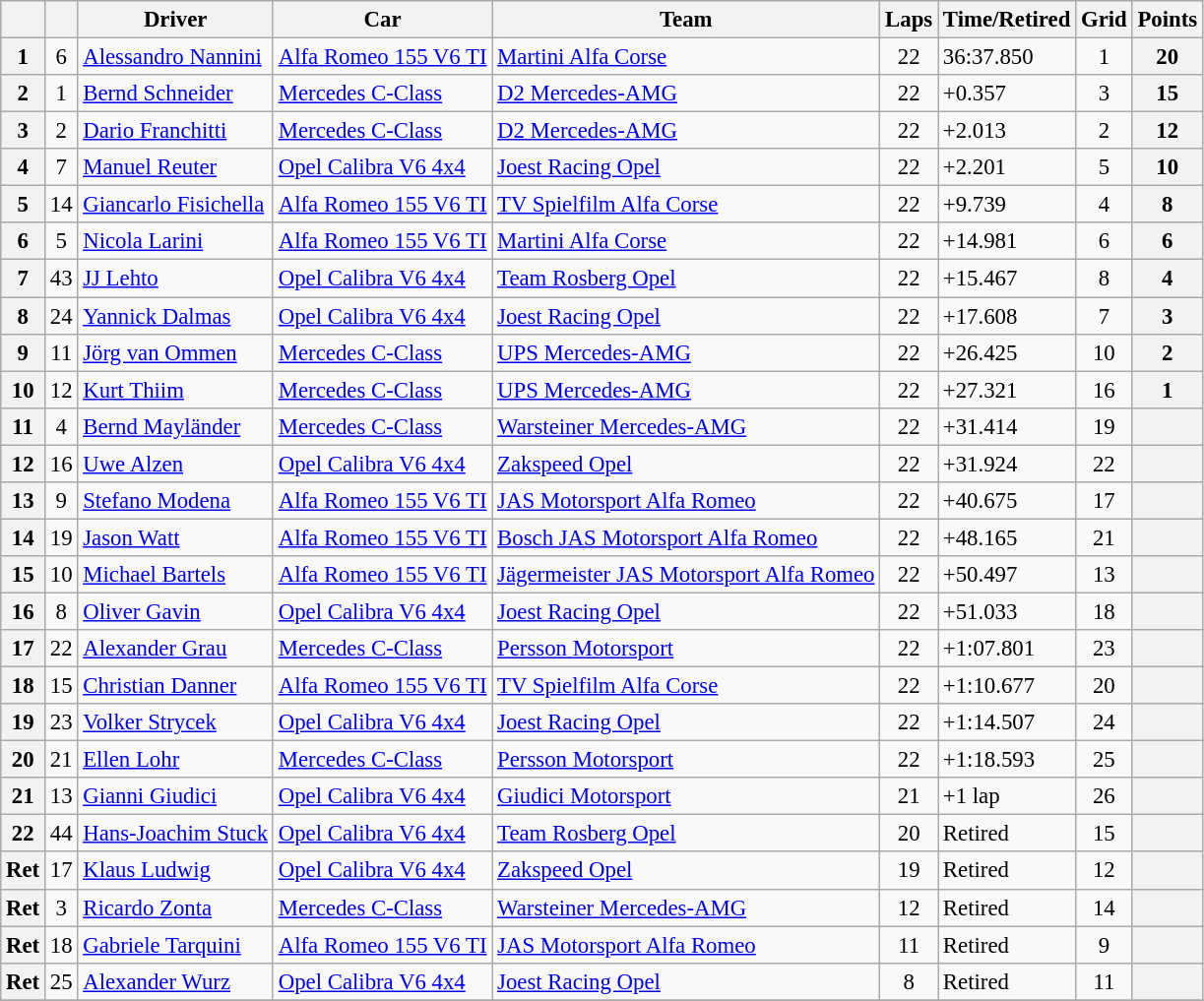<table class="wikitable sortable" style="font-size:95%">
<tr>
<th></th>
<th></th>
<th>Driver</th>
<th>Car</th>
<th>Team</th>
<th>Laps</th>
<th>Time/Retired</th>
<th>Grid</th>
<th>Points</th>
</tr>
<tr>
<th>1</th>
<td align=center>6</td>
<td> <a href='#'>Alessandro Nannini</a></td>
<td><a href='#'>Alfa Romeo 155 V6 TI</a></td>
<td> <a href='#'>Martini Alfa Corse</a></td>
<td align=center>22</td>
<td>36:37.850</td>
<td align=center>1</td>
<th>20</th>
</tr>
<tr>
<th>2</th>
<td align=center>1</td>
<td> <a href='#'>Bernd Schneider</a></td>
<td><a href='#'>Mercedes C-Class</a></td>
<td> <a href='#'>D2 Mercedes-AMG</a></td>
<td align=center>22</td>
<td>+0.357</td>
<td align=center>3</td>
<th>15</th>
</tr>
<tr>
<th>3</th>
<td align=center>2</td>
<td> <a href='#'>Dario Franchitti</a></td>
<td><a href='#'>Mercedes C-Class</a></td>
<td> <a href='#'>D2 Mercedes-AMG</a></td>
<td align=center>22</td>
<td>+2.013</td>
<td align=center>2</td>
<th>12</th>
</tr>
<tr>
<th>4</th>
<td align=center>7</td>
<td> <a href='#'>Manuel Reuter</a></td>
<td><a href='#'>Opel Calibra V6 4x4</a></td>
<td> <a href='#'>Joest Racing Opel</a></td>
<td align=center>22</td>
<td>+2.201</td>
<td align=center>5</td>
<th>10</th>
</tr>
<tr>
<th>5</th>
<td align=center>14</td>
<td> <a href='#'>Giancarlo Fisichella</a></td>
<td><a href='#'>Alfa Romeo 155 V6 TI</a></td>
<td> <a href='#'>TV Spielfilm Alfa Corse</a></td>
<td align=center>22</td>
<td>+9.739</td>
<td align=center>4</td>
<th>8</th>
</tr>
<tr>
<th>6</th>
<td align=center>5</td>
<td> <a href='#'>Nicola Larini</a></td>
<td><a href='#'>Alfa Romeo 155 V6 TI</a></td>
<td> <a href='#'>Martini Alfa Corse</a></td>
<td align=center>22</td>
<td>+14.981</td>
<td align=center>6</td>
<th>6</th>
</tr>
<tr>
<th>7</th>
<td align=center>43</td>
<td> <a href='#'>JJ Lehto</a></td>
<td><a href='#'>Opel Calibra V6 4x4</a></td>
<td> <a href='#'>Team Rosberg Opel</a></td>
<td align=center>22</td>
<td>+15.467</td>
<td align=center>8</td>
<th>4</th>
</tr>
<tr>
<th>8</th>
<td align=center>24</td>
<td> <a href='#'>Yannick Dalmas</a></td>
<td><a href='#'>Opel Calibra V6 4x4</a></td>
<td> <a href='#'>Joest Racing Opel</a></td>
<td align=center>22</td>
<td>+17.608</td>
<td align=center>7</td>
<th>3</th>
</tr>
<tr>
<th>9</th>
<td align=center>11</td>
<td> <a href='#'>Jörg van Ommen</a></td>
<td><a href='#'>Mercedes C-Class</a></td>
<td> <a href='#'>UPS Mercedes-AMG</a></td>
<td align=center>22</td>
<td>+26.425</td>
<td align=center>10</td>
<th>2</th>
</tr>
<tr>
<th>10</th>
<td align=center>12</td>
<td> <a href='#'>Kurt Thiim</a></td>
<td><a href='#'>Mercedes C-Class</a></td>
<td> <a href='#'>UPS Mercedes-AMG</a></td>
<td align=center>22</td>
<td>+27.321</td>
<td align=center>16</td>
<th>1</th>
</tr>
<tr>
<th>11</th>
<td align=center>4</td>
<td> <a href='#'>Bernd Mayländer</a></td>
<td><a href='#'>Mercedes C-Class</a></td>
<td> <a href='#'>Warsteiner Mercedes-AMG</a></td>
<td align=center>22</td>
<td>+31.414</td>
<td align=center>19</td>
<th></th>
</tr>
<tr>
<th>12</th>
<td align=center>16</td>
<td> <a href='#'>Uwe Alzen</a></td>
<td><a href='#'>Opel Calibra V6 4x4</a></td>
<td> <a href='#'>Zakspeed Opel</a></td>
<td align=center>22</td>
<td>+31.924</td>
<td align=center>22</td>
<th></th>
</tr>
<tr>
<th>13</th>
<td align=center>9</td>
<td> <a href='#'>Stefano Modena</a></td>
<td><a href='#'>Alfa Romeo 155 V6 TI</a></td>
<td> <a href='#'>JAS Motorsport Alfa Romeo</a></td>
<td align=center>22</td>
<td>+40.675</td>
<td align=center>17</td>
<th></th>
</tr>
<tr>
<th>14</th>
<td align=center>19</td>
<td> <a href='#'>Jason Watt</a></td>
<td><a href='#'>Alfa Romeo 155 V6 TI</a></td>
<td> <a href='#'>Bosch JAS Motorsport Alfa Romeo</a></td>
<td align=center>22</td>
<td>+48.165</td>
<td align=center>21</td>
<th></th>
</tr>
<tr>
<th>15</th>
<td align=center>10</td>
<td> <a href='#'>Michael Bartels</a></td>
<td><a href='#'>Alfa Romeo 155 V6 TI</a></td>
<td> <a href='#'>Jägermeister JAS Motorsport Alfa Romeo</a></td>
<td align=center>22</td>
<td>+50.497</td>
<td align=center>13</td>
<th></th>
</tr>
<tr>
<th>16</th>
<td align=center>8</td>
<td> <a href='#'>Oliver Gavin</a></td>
<td><a href='#'>Opel Calibra V6 4x4</a></td>
<td> <a href='#'>Joest Racing Opel</a></td>
<td align=center>22</td>
<td>+51.033</td>
<td align=center>18</td>
<th></th>
</tr>
<tr>
<th>17</th>
<td align=center>22</td>
<td> <a href='#'>Alexander Grau</a></td>
<td><a href='#'>Mercedes C-Class</a></td>
<td> <a href='#'>Persson Motorsport</a></td>
<td align=center>22</td>
<td>+1:07.801</td>
<td align=center>23</td>
<th></th>
</tr>
<tr>
<th>18</th>
<td align=center>15</td>
<td> <a href='#'>Christian Danner</a></td>
<td><a href='#'>Alfa Romeo 155 V6 TI</a></td>
<td> <a href='#'>TV Spielfilm Alfa Corse</a></td>
<td align=center>22</td>
<td>+1:10.677</td>
<td align=center>20</td>
<th></th>
</tr>
<tr>
<th>19</th>
<td align=center>23</td>
<td> <a href='#'>Volker Strycek</a></td>
<td><a href='#'>Opel Calibra V6 4x4</a></td>
<td> <a href='#'>Joest Racing Opel</a></td>
<td align=center>22</td>
<td>+1:14.507</td>
<td align=center>24</td>
<th></th>
</tr>
<tr>
<th>20</th>
<td align=center>21</td>
<td> <a href='#'>Ellen Lohr</a></td>
<td><a href='#'>Mercedes C-Class</a></td>
<td> <a href='#'>Persson Motorsport</a></td>
<td align=center>22</td>
<td>+1:18.593</td>
<td align=center>25</td>
<th></th>
</tr>
<tr>
<th>21</th>
<td align=center>13</td>
<td> <a href='#'>Gianni Giudici</a></td>
<td><a href='#'>Opel Calibra V6 4x4</a></td>
<td> <a href='#'>Giudici Motorsport</a></td>
<td align=center>21</td>
<td>+1 lap</td>
<td align=center>26</td>
<th></th>
</tr>
<tr>
<th>22</th>
<td align=center>44</td>
<td> <a href='#'>Hans-Joachim Stuck</a></td>
<td><a href='#'>Opel Calibra V6 4x4</a></td>
<td> <a href='#'>Team Rosberg Opel</a></td>
<td align=center>20</td>
<td>Retired</td>
<td align=center>15</td>
<th></th>
</tr>
<tr>
<th>Ret</th>
<td align=center>17</td>
<td> <a href='#'>Klaus Ludwig</a></td>
<td><a href='#'>Opel Calibra V6 4x4</a></td>
<td> <a href='#'>Zakspeed Opel</a></td>
<td align=center>19</td>
<td>Retired</td>
<td align=center>12</td>
<th></th>
</tr>
<tr>
<th>Ret</th>
<td align=center>3</td>
<td> <a href='#'>Ricardo Zonta</a></td>
<td><a href='#'>Mercedes C-Class</a></td>
<td> <a href='#'>Warsteiner Mercedes-AMG</a></td>
<td align=center>12</td>
<td>Retired</td>
<td align=center>14</td>
<th></th>
</tr>
<tr>
<th>Ret</th>
<td align=center>18</td>
<td> <a href='#'>Gabriele Tarquini</a></td>
<td><a href='#'>Alfa Romeo 155 V6 TI</a></td>
<td> <a href='#'>JAS Motorsport Alfa Romeo</a></td>
<td align=center>11</td>
<td>Retired</td>
<td align=center>9</td>
<th></th>
</tr>
<tr>
<th>Ret</th>
<td align=center>25</td>
<td> <a href='#'>Alexander Wurz</a></td>
<td><a href='#'>Opel Calibra V6 4x4</a></td>
<td> <a href='#'>Joest Racing Opel</a></td>
<td align=center>8</td>
<td>Retired</td>
<td align=center>11</td>
<th></th>
</tr>
<tr>
</tr>
</table>
